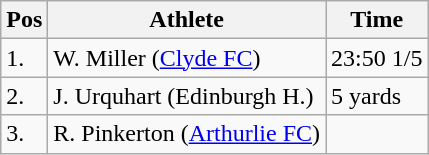<table class="wikitable">
<tr>
<th>Pos</th>
<th>Athlete</th>
<th>Time</th>
</tr>
<tr>
<td>1.</td>
<td>W. Miller (<a href='#'>Clyde FC</a>)</td>
<td>23:50 1/5</td>
</tr>
<tr>
<td>2.</td>
<td>J. Urquhart (Edinburgh H.)</td>
<td>5 yards</td>
</tr>
<tr>
<td>3.</td>
<td>R. Pinkerton (<a href='#'>Arthurlie FC</a>)</td>
<td></td>
</tr>
</table>
